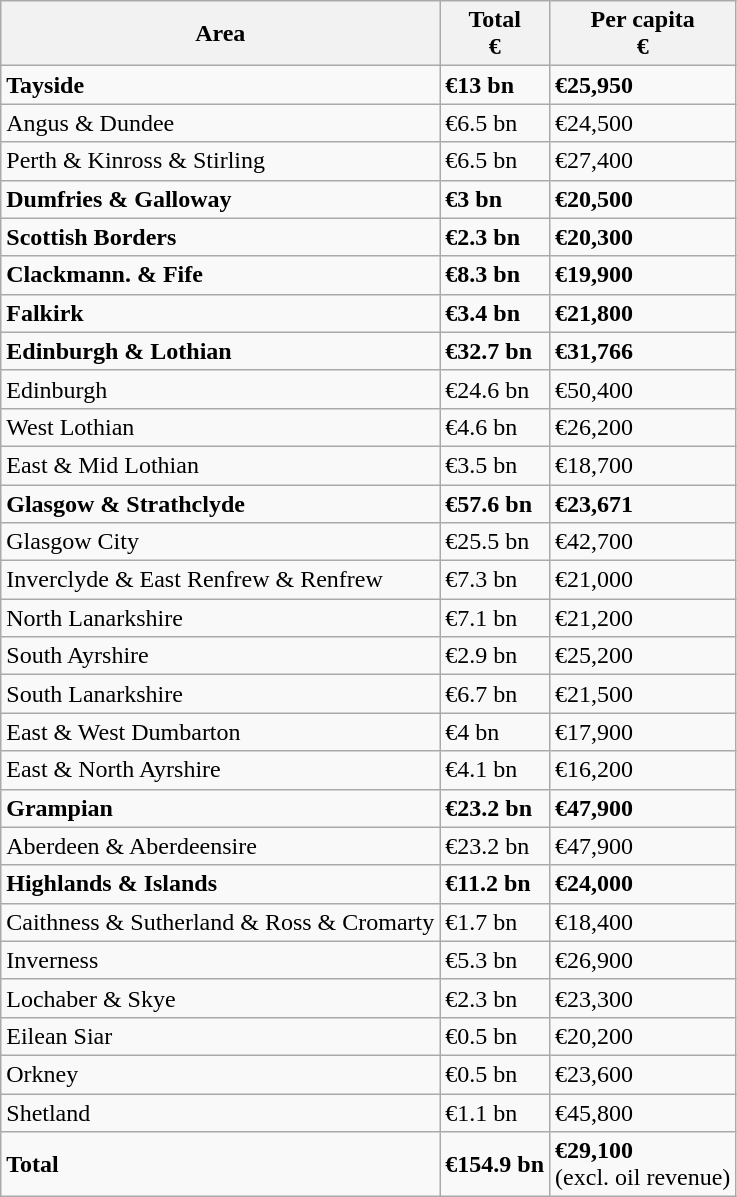<table class="wikitable sortable">
<tr>
<th>Area</th>
<th>Total<br>€</th>
<th>Per capita<br>€</th>
</tr>
<tr>
<td><strong>Tayside</strong></td>
<td><strong>€13 bn</strong></td>
<td><strong>€25,950</strong></td>
</tr>
<tr>
<td>Angus & Dundee</td>
<td>€6.5 bn</td>
<td>€24,500</td>
</tr>
<tr>
<td>Perth & Kinross & Stirling</td>
<td>€6.5 bn</td>
<td>€27,400</td>
</tr>
<tr>
<td><strong>Dumfries & Galloway</strong></td>
<td><strong>€3 bn</strong></td>
<td><strong>€20,500</strong></td>
</tr>
<tr>
<td><strong>Scottish Borders</strong></td>
<td><strong>€2.3 bn</strong></td>
<td><strong>€20,300</strong></td>
</tr>
<tr>
<td><strong>Clackmann. & Fife</strong></td>
<td><strong>€8.3 bn</strong></td>
<td><strong>€19,900</strong></td>
</tr>
<tr>
<td><strong>Falkirk</strong></td>
<td><strong>€3.4 bn</strong></td>
<td><strong>€21,800</strong></td>
</tr>
<tr>
<td><strong>Edinburgh & Lothian</strong></td>
<td><strong>€32.7 bn</strong></td>
<td><strong>€31,766</strong></td>
</tr>
<tr>
<td>Edinburgh</td>
<td>€24.6 bn</td>
<td>€50,400</td>
</tr>
<tr>
<td>West Lothian</td>
<td>€4.6 bn</td>
<td>€26,200</td>
</tr>
<tr>
<td>East & Mid Lothian</td>
<td>€3.5 bn</td>
<td>€18,700</td>
</tr>
<tr>
<td><strong>Glasgow & Strathclyde</strong></td>
<td><strong>€57.6 bn</strong></td>
<td><strong>€23,671</strong></td>
</tr>
<tr>
<td>Glasgow City</td>
<td>€25.5 bn</td>
<td>€42,700</td>
</tr>
<tr>
<td>Inverclyde & East Renfrew & Renfrew</td>
<td>€7.3 bn</td>
<td>€21,000</td>
</tr>
<tr>
<td>North Lanarkshire</td>
<td>€7.1 bn</td>
<td>€21,200</td>
</tr>
<tr>
<td>South Ayrshire</td>
<td>€2.9 bn</td>
<td>€25,200</td>
</tr>
<tr>
<td>South Lanarkshire</td>
<td>€6.7 bn</td>
<td>€21,500</td>
</tr>
<tr>
<td>East & West Dumbarton</td>
<td>€4 bn</td>
<td>€17,900</td>
</tr>
<tr>
<td>East & North Ayrshire</td>
<td>€4.1 bn</td>
<td>€16,200</td>
</tr>
<tr>
<td><strong>Grampian</strong></td>
<td><strong>€23.2 bn</strong></td>
<td><strong>€47,900</strong></td>
</tr>
<tr>
<td>Aberdeen & Aberdeensire</td>
<td>€23.2 bn</td>
<td>€47,900</td>
</tr>
<tr>
<td><strong>Highlands & Islands</strong></td>
<td><strong>€11.2 bn</strong></td>
<td><strong>€24,000</strong></td>
</tr>
<tr>
<td>Caithness & Sutherland & Ross & Cromarty</td>
<td>€1.7 bn</td>
<td>€18,400</td>
</tr>
<tr>
<td>Inverness</td>
<td>€5.3 bn</td>
<td>€26,900</td>
</tr>
<tr>
<td>Lochaber & Skye</td>
<td>€2.3 bn</td>
<td>€23,300</td>
</tr>
<tr>
<td>Eilean Siar</td>
<td>€0.5 bn</td>
<td>€20,200</td>
</tr>
<tr>
<td>Orkney</td>
<td>€0.5 bn</td>
<td>€23,600</td>
</tr>
<tr>
<td>Shetland</td>
<td>€1.1 bn</td>
<td>€45,800</td>
</tr>
<tr>
<td><strong>Total</strong></td>
<td><strong>€154.9 bn</strong></td>
<td><strong>€29,100</strong><br>(excl. oil revenue)</td>
</tr>
</table>
